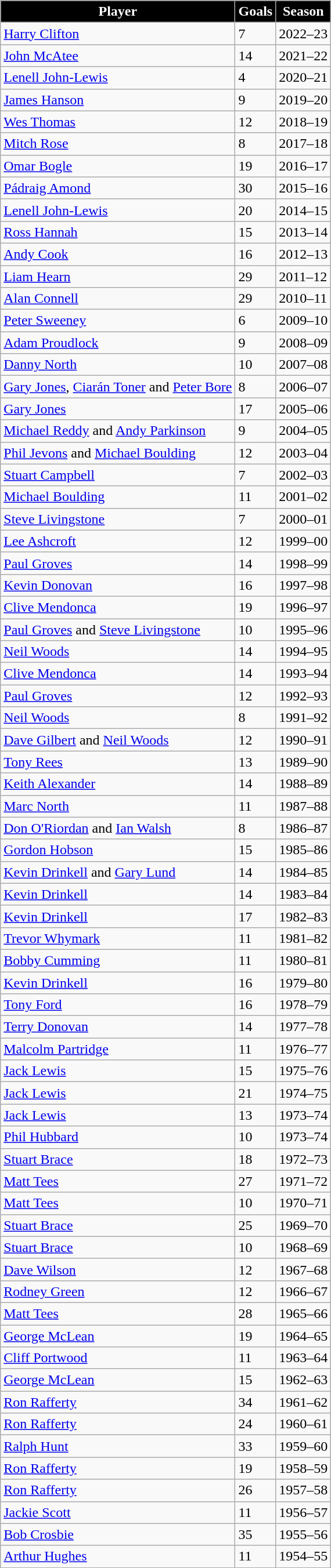<table class="wikitable sortable mw-collapsible mw-collapsed">
<tr>
<th style="background:#000000; color:#FFFFFF">Player</th>
<th style="background:#000000; color:#FFFFFF">Goals</th>
<th style="background:#000000; color:#FFFFFF">Season</th>
</tr>
<tr>
<td> <a href='#'> Harry Clifton</a></td>
<td>7</td>
<td>2022–23</td>
</tr>
<tr>
<td> <a href='#'>John McAtee</a></td>
<td>14</td>
<td>2021–22</td>
</tr>
<tr>
<td> <a href='#'>Lenell John-Lewis</a></td>
<td>4</td>
<td>2020–21</td>
</tr>
<tr>
<td> <a href='#'>James Hanson</a></td>
<td>9</td>
<td>2019–20</td>
</tr>
<tr>
<td> <a href='#'>Wes Thomas</a></td>
<td>12</td>
<td>2018–19</td>
</tr>
<tr>
<td> <a href='#'>Mitch Rose</a></td>
<td>8</td>
<td>2017–18</td>
</tr>
<tr>
<td> <a href='#'>Omar Bogle</a></td>
<td>19</td>
<td>2016–17</td>
</tr>
<tr>
<td> <a href='#'>Pádraig Amond</a></td>
<td>30</td>
<td>2015–16</td>
</tr>
<tr>
<td> <a href='#'>Lenell John-Lewis</a></td>
<td>20</td>
<td>2014–15</td>
</tr>
<tr>
<td> <a href='#'>Ross Hannah</a></td>
<td>15</td>
<td>2013–14</td>
</tr>
<tr>
<td> <a href='#'>Andy Cook</a></td>
<td>16</td>
<td>2012–13</td>
</tr>
<tr>
<td> <a href='#'>Liam Hearn</a></td>
<td>29</td>
<td>2011–12</td>
</tr>
<tr>
<td> <a href='#'>Alan Connell</a></td>
<td>29</td>
<td>2010–11</td>
</tr>
<tr>
<td> <a href='#'>Peter Sweeney</a></td>
<td>6</td>
<td>2009–10</td>
</tr>
<tr>
<td> <a href='#'>Adam Proudlock</a></td>
<td>9</td>
<td>2008–09</td>
</tr>
<tr>
<td> <a href='#'>Danny North</a></td>
<td>10</td>
<td>2007–08</td>
</tr>
<tr>
<td> <a href='#'>Gary Jones</a>,  <a href='#'>Ciarán Toner</a> and  <a href='#'>Peter Bore</a></td>
<td>8</td>
<td>2006–07</td>
</tr>
<tr>
<td> <a href='#'>Gary Jones</a></td>
<td>17</td>
<td>2005–06</td>
</tr>
<tr>
<td> <a href='#'>Michael Reddy</a> and  <a href='#'>Andy Parkinson</a></td>
<td>9</td>
<td>2004–05</td>
</tr>
<tr>
<td> <a href='#'>Phil Jevons</a> and  <a href='#'>Michael Boulding</a></td>
<td>12</td>
<td>2003–04</td>
</tr>
<tr>
<td> <a href='#'>Stuart Campbell</a></td>
<td>7</td>
<td>2002–03</td>
</tr>
<tr>
<td> <a href='#'>Michael Boulding</a></td>
<td>11</td>
<td>2001–02</td>
</tr>
<tr>
<td> <a href='#'>Steve Livingstone</a></td>
<td>7</td>
<td>2000–01</td>
</tr>
<tr>
<td> <a href='#'>Lee Ashcroft</a></td>
<td>12</td>
<td>1999–00</td>
</tr>
<tr>
<td> <a href='#'>Paul Groves</a></td>
<td>14</td>
<td>1998–99</td>
</tr>
<tr>
<td> <a href='#'>Kevin Donovan</a></td>
<td>16</td>
<td>1997–98</td>
</tr>
<tr>
<td> <a href='#'>Clive Mendonca</a></td>
<td>19</td>
<td>1996–97</td>
</tr>
<tr>
<td> <a href='#'>Paul Groves</a> and  <a href='#'>Steve Livingstone</a></td>
<td>10</td>
<td>1995–96</td>
</tr>
<tr>
<td> <a href='#'>Neil Woods</a></td>
<td>14</td>
<td>1994–95</td>
</tr>
<tr>
<td> <a href='#'>Clive Mendonca</a></td>
<td>14</td>
<td>1993–94</td>
</tr>
<tr>
<td> <a href='#'>Paul Groves</a></td>
<td>12</td>
<td>1992–93</td>
</tr>
<tr>
<td> <a href='#'>Neil Woods</a></td>
<td>8</td>
<td>1991–92</td>
</tr>
<tr>
<td> <a href='#'>Dave Gilbert</a> and  <a href='#'>Neil Woods</a></td>
<td>12</td>
<td>1990–91</td>
</tr>
<tr>
<td> <a href='#'>Tony Rees</a></td>
<td>13</td>
<td>1989–90</td>
</tr>
<tr>
<td> <a href='#'>Keith Alexander</a></td>
<td>14</td>
<td>1988–89</td>
</tr>
<tr>
<td> <a href='#'>Marc North</a></td>
<td>11</td>
<td>1987–88</td>
</tr>
<tr>
<td> <a href='#'>Don O'Riordan</a> and  <a href='#'>Ian Walsh</a></td>
<td>8</td>
<td>1986–87</td>
</tr>
<tr>
<td> <a href='#'>Gordon Hobson</a></td>
<td>15</td>
<td>1985–86</td>
</tr>
<tr>
<td> <a href='#'>Kevin Drinkell</a> and  <a href='#'>Gary Lund</a></td>
<td>14</td>
<td>1984–85</td>
</tr>
<tr>
<td> <a href='#'>Kevin Drinkell</a></td>
<td>14</td>
<td>1983–84</td>
</tr>
<tr>
<td> <a href='#'>Kevin Drinkell</a></td>
<td>17</td>
<td>1982–83</td>
</tr>
<tr>
<td> <a href='#'>Trevor Whymark</a></td>
<td>11</td>
<td>1981–82</td>
</tr>
<tr>
<td> <a href='#'>Bobby Cumming</a></td>
<td>11</td>
<td>1980–81</td>
</tr>
<tr>
<td> <a href='#'>Kevin Drinkell</a></td>
<td>16</td>
<td>1979–80</td>
</tr>
<tr>
<td> <a href='#'>Tony Ford</a></td>
<td>16</td>
<td>1978–79</td>
</tr>
<tr>
<td> <a href='#'>Terry Donovan</a></td>
<td>14</td>
<td>1977–78</td>
</tr>
<tr>
<td> <a href='#'>Malcolm Partridge</a></td>
<td>11</td>
<td>1976–77</td>
</tr>
<tr>
<td> <a href='#'>Jack Lewis</a></td>
<td>15</td>
<td>1975–76</td>
</tr>
<tr>
<td> <a href='#'>Jack Lewis</a></td>
<td>21</td>
<td>1974–75</td>
</tr>
<tr>
<td> <a href='#'>Jack Lewis</a></td>
<td>13</td>
<td>1973–74</td>
</tr>
<tr>
<td> <a href='#'>Phil Hubbard</a></td>
<td>10</td>
<td>1973–74</td>
</tr>
<tr>
<td> <a href='#'>Stuart Brace</a></td>
<td>18</td>
<td>1972–73</td>
</tr>
<tr>
<td> <a href='#'>Matt Tees</a></td>
<td>27</td>
<td>1971–72</td>
</tr>
<tr>
<td> <a href='#'>Matt Tees</a></td>
<td>10</td>
<td>1970–71</td>
</tr>
<tr>
<td> <a href='#'>Stuart Brace</a></td>
<td>25</td>
<td>1969–70</td>
</tr>
<tr>
<td> <a href='#'>Stuart Brace</a></td>
<td>10</td>
<td>1968–69</td>
</tr>
<tr>
<td> <a href='#'>Dave Wilson</a></td>
<td>12</td>
<td>1967–68</td>
</tr>
<tr>
<td> <a href='#'>Rodney Green</a></td>
<td>12</td>
<td>1966–67</td>
</tr>
<tr>
<td> <a href='#'>Matt Tees</a></td>
<td>28</td>
<td>1965–66</td>
</tr>
<tr>
<td> <a href='#'>George McLean</a></td>
<td>19</td>
<td>1964–65</td>
</tr>
<tr>
<td> <a href='#'>Cliff Portwood</a></td>
<td>11</td>
<td>1963–64</td>
</tr>
<tr>
<td> <a href='#'>George McLean</a></td>
<td>15</td>
<td>1962–63</td>
</tr>
<tr>
<td> <a href='#'>Ron Rafferty</a></td>
<td>34</td>
<td>1961–62</td>
</tr>
<tr>
<td> <a href='#'>Ron Rafferty</a></td>
<td>24</td>
<td>1960–61</td>
</tr>
<tr>
<td> <a href='#'>Ralph Hunt</a></td>
<td>33</td>
<td>1959–60</td>
</tr>
<tr>
<td> <a href='#'>Ron Rafferty</a></td>
<td>19</td>
<td>1958–59</td>
</tr>
<tr>
<td> <a href='#'>Ron Rafferty</a></td>
<td>26</td>
<td>1957–58</td>
</tr>
<tr>
<td> <a href='#'>Jackie Scott</a></td>
<td>11</td>
<td>1956–57</td>
</tr>
<tr>
<td> <a href='#'>Bob Crosbie</a></td>
<td>35</td>
<td>1955–56</td>
</tr>
<tr>
<td> <a href='#'> Arthur Hughes</a></td>
<td>11</td>
<td>1954–55</td>
</tr>
</table>
